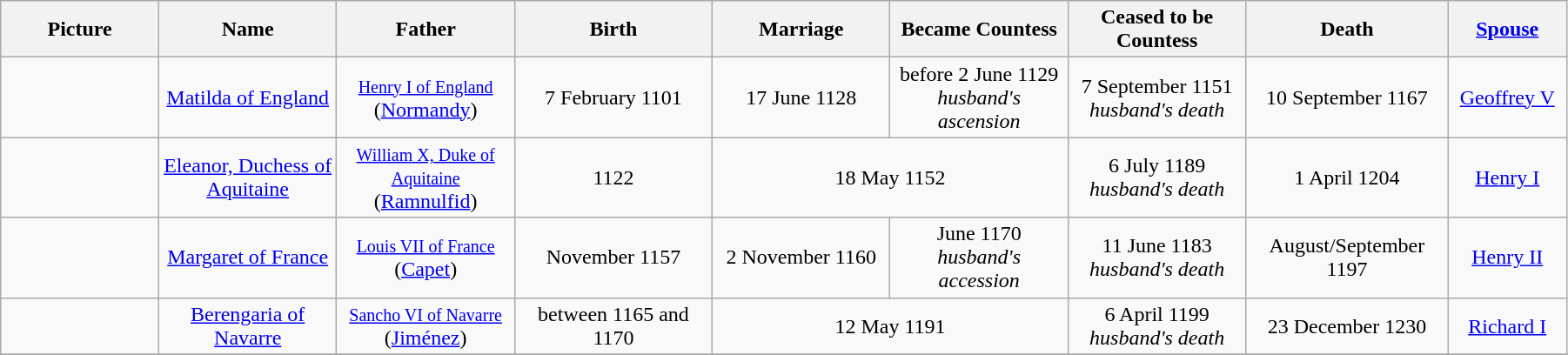<table width=95% class="wikitable">
<tr>
<th width = "8%">Picture</th>
<th width = "9%">Name</th>
<th width = "9%">Father</th>
<th width = "10%">Birth</th>
<th width = "9%">Marriage</th>
<th width = "9%">Became Countess</th>
<th width = "9%">Ceased to be Countess</th>
<th width = "9%">Death</th>
<th width = "6%"><a href='#'>Spouse</a></th>
</tr>
<tr>
<td align="center"></td>
<td align="center"><a href='#'>Matilda of England</a></td>
<td align="center"><small><a href='#'>Henry I of England</a></small><br>(<a href='#'>Normandy</a>)</td>
<td align=center>7 February 1101</td>
<td align=center>17 June 1128</td>
<td align=center>before 2 June 1129<br><em>husband's ascension</em></td>
<td align="center">7 September 1151<br><em>husband's death</em></td>
<td align="center">10 September 1167</td>
<td align="center"><a href='#'>Geoffrey V</a></td>
</tr>
<tr>
<td align="center"></td>
<td align="center"><a href='#'>Eleanor, Duchess of Aquitaine</a></td>
<td align=center><small><a href='#'>William X, Duke of Aquitaine</a></small><br>(<a href='#'>Ramnulfid</a>)</td>
<td align="center">1122</td>
<td align="center" colspan="2">18 May 1152</td>
<td align="center">6 July 1189<br><em>husband's death</em></td>
<td align="center">1 April 1204</td>
<td align="center"><a href='#'>Henry I</a></td>
</tr>
<tr>
<td align="center"></td>
<td align="center"><a href='#'>Margaret of France</a></td>
<td align=center><small><a href='#'>Louis VII of France</a></small><br>(<a href='#'>Capet</a>)</td>
<td align="center">November 1157</td>
<td align="center">2 November 1160</td>
<td align="center">June 1170<br><em>husband's accession</em></td>
<td align="center">11 June 1183<br><em>husband's death</em></td>
<td align="center">August/September 1197</td>
<td align="center"><a href='#'>Henry II</a></td>
</tr>
<tr>
<td align="center"></td>
<td align="center"><a href='#'>Berengaria of Navarre</a></td>
<td align=center><small><a href='#'>Sancho VI of Navarre</a></small><br>(<a href='#'>Jiménez</a>)</td>
<td align="center">between 1165 and 1170</td>
<td align="center" colspan="2">12 May 1191</td>
<td align="center">6 April 1199<br><em>husband's death</em></td>
<td align="center">23 December 1230</td>
<td align="center"><a href='#'>Richard I</a></td>
</tr>
<tr>
</tr>
</table>
